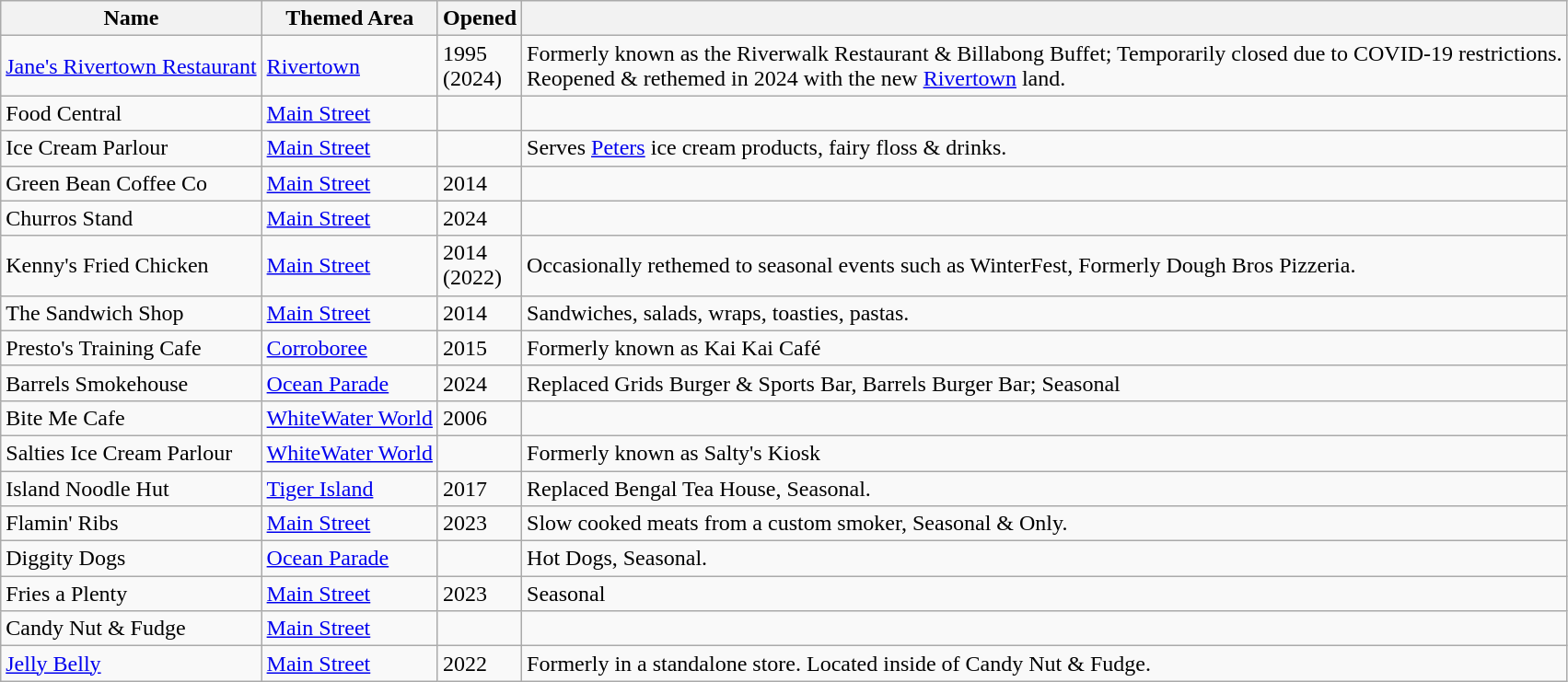<table class="wikitable sortable">
<tr>
<th>Name</th>
<th>Themed Area</th>
<th>Opened</th>
<th class="unsortable" Notes></th>
</tr>
<tr>
<td><a href='#'>Jane's Rivertown Restaurant</a></td>
<td><a href='#'>Rivertown</a></td>
<td>1995<br>(2024)</td>
<td>Formerly known as the Riverwalk Restaurant & Billabong Buffet; Temporarily closed due to COVID-19 restrictions.<br>Reopened & rethemed in 2024 with the new <a href='#'>Rivertown</a> land.</td>
</tr>
<tr>
<td>Food Central</td>
<td><a href='#'>Main Street</a></td>
<td></td>
<td></td>
</tr>
<tr>
<td>Ice Cream Parlour</td>
<td><a href='#'>Main Street</a></td>
<td></td>
<td>Serves <a href='#'>Peters</a> ice cream products, fairy floss & drinks.</td>
</tr>
<tr>
<td>Green Bean Coffee Co</td>
<td><a href='#'>Main Street</a></td>
<td>2014</td>
<td></td>
</tr>
<tr>
<td>Churros Stand</td>
<td><a href='#'>Main Street</a></td>
<td>2024</td>
<td></td>
</tr>
<tr>
<td>Kenny's Fried Chicken</td>
<td><a href='#'>Main Street</a></td>
<td>2014<br>(2022)</td>
<td>Occasionally rethemed to seasonal events such as WinterFest, Formerly Dough Bros Pizzeria.</td>
</tr>
<tr>
<td>The Sandwich Shop</td>
<td><a href='#'>Main Street</a></td>
<td>2014</td>
<td>Sandwiches, salads, wraps, toasties, pastas.</td>
</tr>
<tr>
<td>Presto's Training Cafe</td>
<td><a href='#'>Corroboree</a></td>
<td>2015</td>
<td>Formerly known as Kai Kai Café</td>
</tr>
<tr>
<td>Barrels Smokehouse</td>
<td><a href='#'>Ocean Parade</a></td>
<td>2024</td>
<td>Replaced Grids Burger & Sports Bar, Barrels Burger Bar; Seasonal</td>
</tr>
<tr>
<td>Bite Me Cafe</td>
<td><a href='#'>WhiteWater World</a></td>
<td>2006</td>
<td></td>
</tr>
<tr>
<td>Salties Ice Cream Parlour</td>
<td><a href='#'>WhiteWater World</a></td>
<td></td>
<td>Formerly known as Salty's Kiosk</td>
</tr>
<tr>
<td>Island Noodle Hut</td>
<td><a href='#'>Tiger Island</a></td>
<td>2017</td>
<td>Replaced Bengal Tea House, Seasonal.</td>
</tr>
<tr>
<td>Flamin' Ribs</td>
<td><a href='#'>Main Street</a></td>
<td>2023</td>
<td>Slow cooked meats from a custom smoker, Seasonal &  Only.</td>
</tr>
<tr>
<td>Diggity Dogs</td>
<td><a href='#'>Ocean Parade</a></td>
<td></td>
<td>Hot Dogs, Seasonal.</td>
</tr>
<tr>
<td>Fries a Plenty</td>
<td><a href='#'>Main Street</a></td>
<td>2023</td>
<td>Seasonal</td>
</tr>
<tr>
<td>Candy Nut & Fudge</td>
<td><a href='#'>Main Street</a></td>
<td></td>
<td></td>
</tr>
<tr>
<td><a href='#'>Jelly Belly</a></td>
<td><a href='#'>Main Street</a></td>
<td>2022</td>
<td>Formerly in a standalone store. Located inside of Candy Nut & Fudge.</td>
</tr>
</table>
